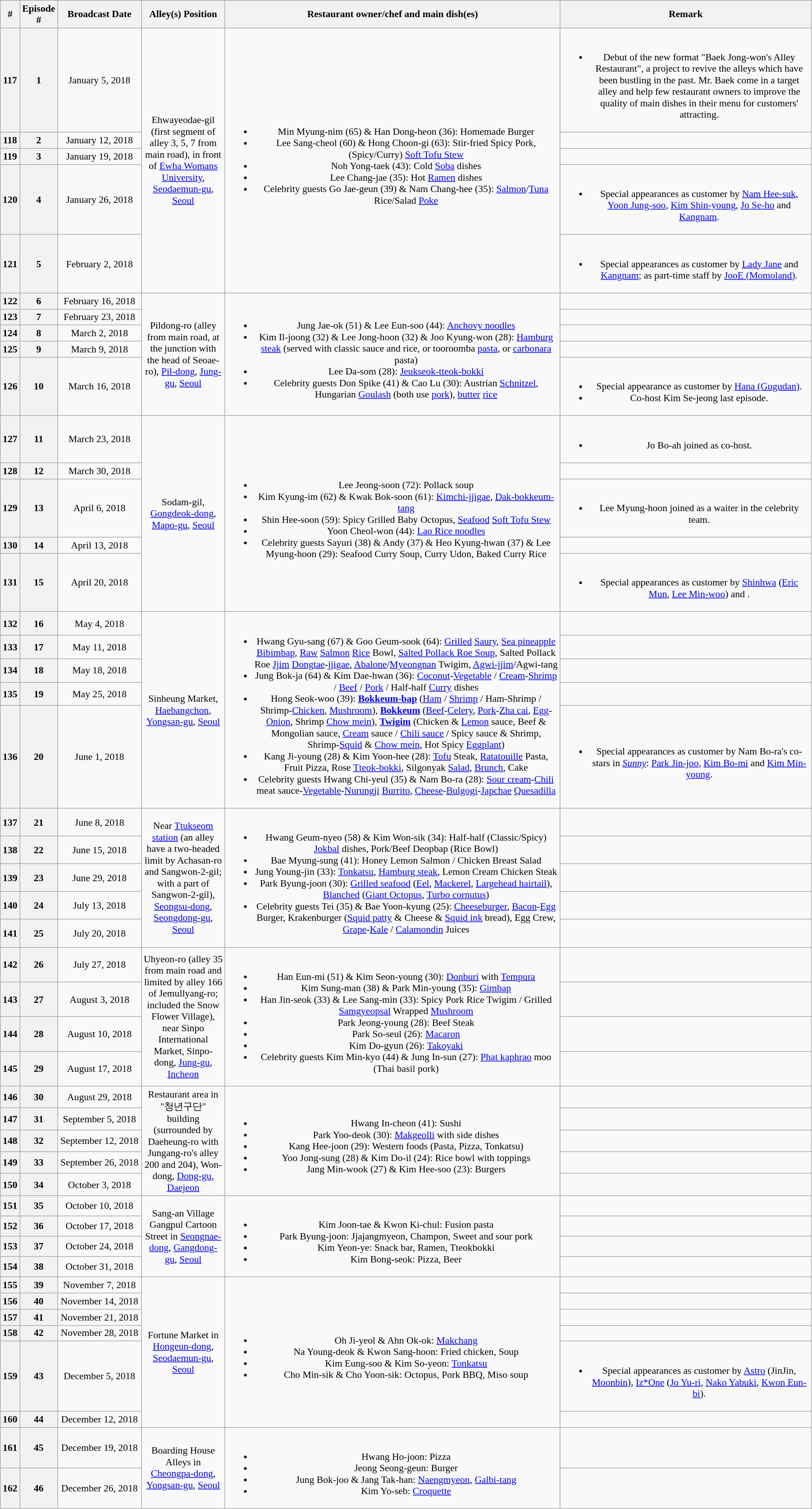<table class="wikitable" style="text-align:center; font-size:90%; width:95%;">
<tr>
<th width="1%">#</th>
<th width="1%">Episode #</th>
<th width="10%">Broadcast Date</th>
<th width="10%">Alley(s) Position</th>
<th width="40%">Restaurant owner/chef and main dish(es)</th>
<th width="30%">Remark</th>
</tr>
<tr>
<th>117</th>
<th>1</th>
<td>January 5, 2018</td>
<td rowspan=5>Ehwayeodae-gil (first segment of alley 3, 5, 7 from main road), in front of <a href='#'>Ewha Womans University</a>, <a href='#'>Seodaemun-gu</a>, <a href='#'>Seoul</a></td>
<td rowspan=5><br><ul><li>Min Myung-nim (65) & Han Dong-heon (36): Homemade Burger</li><li>Lee Sang-cheol (60) & Hong Choon-gi (63): Stir-fried Spicy Pork, (Spicy/Curry) <a href='#'>Soft Tofu Stew</a></li><li>Noh Yong-taek (43): Cold <a href='#'>Soba</a> dishes</li><li>Lee Chang-jae (35): Hot <a href='#'>Ramen</a> dishes</li><li>Celebrity guests Go Jae-geun (39) & Nam Chang-hee (35): <a href='#'>Salmon</a>/<a href='#'>Tuna</a> Rice/Salad <a href='#'>Poke</a></li></ul></td>
<td><br><ul><li>Debut of the new format "Baek Jong-won's Alley Restaurant", a project to revive the alleys which have been bustling in the past. Mr. Baek come in a target alley and help few restaurant owners to improve the quality of main dishes in their menu for customers' attracting.</li></ul></td>
</tr>
<tr>
<th>118</th>
<th>2</th>
<td>January 12, 2018</td>
<td></td>
</tr>
<tr>
<th>119</th>
<th>3</th>
<td>January 19, 2018</td>
<td></td>
</tr>
<tr>
<th>120</th>
<th>4</th>
<td>January 26, 2018</td>
<td><br><ul><li>Special appearances as customer by <a href='#'>Nam Hee-suk</a>, <a href='#'>Yoon Jung-soo</a>, <a href='#'>Kim Shin-young</a>, <a href='#'>Jo Se-ho</a> and <a href='#'>Kangnam</a>.</li></ul></td>
</tr>
<tr>
<th>121</th>
<th>5</th>
<td>February 2, 2018</td>
<td><br><ul><li>Special appearances as customer by <a href='#'>Lady Jane</a> and <a href='#'>Kangnam</a>; as part-time staff by <a href='#'>JooE (Momoland)</a>.</li></ul></td>
</tr>
<tr>
<th>122</th>
<th>6</th>
<td>February 16, 2018</td>
<td rowspan=5>Pildong-ro (alley from main road, at the junction with the head of Seoae-ro), <a href='#'>Pil-dong</a>, <a href='#'>Jung-gu</a>, <a href='#'>Seoul</a></td>
<td rowspan=5><br><ul><li>Jung Jae-ok (51) & Lee Eun-soo (44): <a href='#'>Anchovy noodles</a></li><li>Kim Il-joong (32) & Lee Jong-hoon (32) & Joo Kyung-won (28): <a href='#'>Hamburg steak</a> (served with classic sauce and rice, or tooroomba <a href='#'>pasta</a>, or <a href='#'>carbonara</a> pasta)</li><li>Lee Da-som (28): <a href='#'>Jeukseok-tteok-bokki</a></li><li>Celebrity guests Don Spike (41) & Cao Lu (30): Austrian <a href='#'>Schnitzel</a>, Hungarian <a href='#'>Goulash</a> (both use <a href='#'>pork</a>), <a href='#'>butter</a> <a href='#'>rice</a></li></ul></td>
<td></td>
</tr>
<tr>
<th>123</th>
<th>7</th>
<td>February 23, 2018</td>
<td></td>
</tr>
<tr>
<th>124</th>
<th>8</th>
<td>March 2, 2018</td>
<td></td>
</tr>
<tr>
<th>125</th>
<th>9</th>
<td>March 9, 2018</td>
<td></td>
</tr>
<tr>
<th>126</th>
<th>10</th>
<td>March 16, 2018</td>
<td><br><ul><li>Special appearance as customer by <a href='#'>Hana (Gugudan)</a>.</li><li>Co-host Kim Se-jeong last episode.</li></ul></td>
</tr>
<tr>
<th>127</th>
<th>11</th>
<td>March 23, 2018</td>
<td rowspan=5>Sodam-gil, <a href='#'>Gongdeok-dong</a>, <a href='#'>Mapo-gu</a>, <a href='#'>Seoul</a></td>
<td rowspan=5><br><ul><li>Lee Jeong-soon (72): Pollack soup</li><li>Kim Kyung-im (62) & Kwak Bok-soon (61): <a href='#'>Kimchi-jjigae</a>, <a href='#'>Dak-bokkeum-tang</a></li><li>Shin Hee-soon (59): Spicy Grilled Baby Octopus, <a href='#'>Seafood</a> <a href='#'>Soft Tofu Stew</a></li><li>Yoon Cheol-won (44): <a href='#'>Lao Rice noodles</a></li><li>Celebrity guests Sayuri (38) & Andy (37) & Heo Kyung-hwan (37) & Lee Myung-hoon (29): Seafood Curry Soup, Curry Udon, Baked Curry Rice</li></ul></td>
<td><br><ul><li>Jo Bo-ah joined as co-host.</li></ul></td>
</tr>
<tr>
<th>128</th>
<th>12</th>
<td>March 30, 2018</td>
<td></td>
</tr>
<tr>
<th>129</th>
<th>13</th>
<td>April 6, 2018</td>
<td><br><ul><li>Lee Myung-hoon joined as a waiter in the celebrity team.</li></ul></td>
</tr>
<tr>
<th>130</th>
<th>14</th>
<td>April 13, 2018</td>
<td></td>
</tr>
<tr>
<th>131</th>
<th>15</th>
<td>April 20, 2018</td>
<td><br><ul><li>Special appearances as customer by <a href='#'>Shinhwa</a> (<a href='#'>Eric Mun</a>, <a href='#'>Lee Min-woo</a>) and .</li></ul></td>
</tr>
<tr>
<th>132</th>
<th>16</th>
<td>May 4, 2018</td>
<td rowspan=5>Sinheung Market, <a href='#'>Haebangchon</a>, <a href='#'>Yongsan-gu</a>, <a href='#'>Seoul</a></td>
<td rowspan=5><br><ul><li>Hwang Gyu-sang (67) & Goo Geum-sook (64): <a href='#'>Grilled</a> <a href='#'>Saury</a>, <a href='#'>Sea pineapple</a> <a href='#'>Bibimbap</a>, <a href='#'>Raw</a> <a href='#'>Salmon</a> <a href='#'>Rice</a> Bowl, <a href='#'>Salted Pollack Roe Soup</a>, Salted Pollack Roe <a href='#'>Jjim</a> <a href='#'>Dongtae</a>-<a href='#'>jjigae</a>, <a href='#'>Abalone</a>/<a href='#'>Myeongnan</a> Twigim, <a href='#'>Agwi-jjim</a>/Agwi-tang</li><li>Jung Bok-ja (64) & Kim Dae-hwan (36): <a href='#'>Coconut</a>-<a href='#'>Vegetable</a> / <a href='#'>Cream</a>-<a href='#'>Shrimp</a> / <a href='#'>Beef</a> / <a href='#'>Pork</a> / Half-half <a href='#'>Curry</a> dishes</li><li>Hong Seok-woo (39): <strong><a href='#'>Bokkeum-bap</a></strong> (<a href='#'>Ham</a> / <a href='#'>Shrimp</a> / Ham-Shrimp / Shrimp-<a href='#'>Chicken</a>, <a href='#'>Mushroom</a>), <strong><a href='#'>Bokkeum</a></strong> (<a href='#'>Beef</a>-<a href='#'>Celery</a>, <a href='#'>Pork</a>-<a href='#'>Zha cai</a>, <a href='#'>Egg</a>-<a href='#'>Onion</a>, Shrimp <a href='#'>Chow mein</a>), <strong><a href='#'>Twigim</a></strong> (Chicken & <a href='#'>Lemon</a> sauce, Beef & Mongolian sauce, <a href='#'>Cream</a> sauce / <a href='#'>Chili sauce</a> / Spicy sauce & Shrimp, Shrimp-<a href='#'>Squid</a> & <a href='#'>Chow mein</a>, Hot Spicy <a href='#'>Eggplant</a>)</li><li>Kang Ji-young (28) & Kim Yoon-hee (28): <a href='#'>Tofu</a> Steak, <a href='#'>Ratatouille</a> Pasta, Fruit Pizza, Rose <a href='#'>Tteok-bokki</a>, Silgonyak <a href='#'>Salad</a>, <a href='#'>Brunch</a>, Cake</li><li>Celebrity guests Hwang Chi-yeul (35) & Nam Bo-ra (28): <a href='#'>Sour cream</a>-<a href='#'>Chili</a> meat sauce-<a href='#'>Vegetable</a>-<a href='#'>Nurungji</a> <a href='#'>Burrito</a>, <a href='#'>Cheese</a>-<a href='#'>Bulgogi</a>-<a href='#'>Japchae</a> <a href='#'>Quesadilla</a></li></ul></td>
<td></td>
</tr>
<tr>
<th>133</th>
<th>17</th>
<td>May 11, 2018</td>
<td></td>
</tr>
<tr>
<th>134</th>
<th>18</th>
<td>May 18, 2018</td>
<td></td>
</tr>
<tr>
<th>135</th>
<th>19</th>
<td>May 25, 2018</td>
<td></td>
</tr>
<tr>
<th>136</th>
<th>20</th>
<td>June 1, 2018</td>
<td><br><ul><li>Special appearances as customer by Nam Bo-ra's co-stars in <em><a href='#'>Sunny</a></em>: <a href='#'>Park Jin-joo</a>, <a href='#'>Kim Bo-mi</a> and <a href='#'>Kim Min-young</a>.</li></ul></td>
</tr>
<tr>
<th>137</th>
<th>21</th>
<td>June 8, 2018</td>
<td rowspan=5>Near <a href='#'>Ttukseom station</a> (an alley have a two-headed limit by Achasan-ro and Sangwon-2-gil; with a part of Sangwon-2-gil), <a href='#'>Seongsu-dong</a>, <a href='#'>Seongdong-gu</a>, <a href='#'>Seoul</a></td>
<td rowspan=5><br><ul><li>Hwang Geum-nyeo (58) & Kim Won-sik (34): Half-half (Classic/Spicy) <a href='#'>Jokbal</a> dishes, Pork/Beef Deopbap (Rice Bowl)</li><li>Bae Myung-sung (41): Honey Lemon Salmon / Chicken Breast Salad</li><li>Jung Young-jin (33): <a href='#'>Tonkatsu</a>, <a href='#'>Hamburg steak</a>, Lemon Cream Chicken Steak</li><li>Park Byung-joon (30): <a href='#'>Grilled seafood</a> (<a href='#'>Eel</a>, <a href='#'>Mackerel</a>, <a href='#'>Largehead hairtail</a>), <a href='#'>Blanched</a> (<a href='#'>Giant Octopus</a>, <a href='#'>Turbo cornutus</a>)</li><li>Celebrity guests Tei (35) & Bae Yoon-kyung (25): <a href='#'>Cheeseburger</a>, <a href='#'>Bacon</a>-<a href='#'>Egg</a> Burger, Krakenburger (<a href='#'>Squid patty</a> & Cheese & <a href='#'>Squid ink</a> bread), Egg Crew, <a href='#'>Grape</a>-<a href='#'>Kale</a> / <a href='#'>Calamondin</a> Juices</li></ul></td>
<td></td>
</tr>
<tr>
<th>138</th>
<th>22</th>
<td>June 15, 2018</td>
<td></td>
</tr>
<tr>
<th>139</th>
<th>23</th>
<td>June 29, 2018</td>
<td></td>
</tr>
<tr>
<th>140</th>
<th>24</th>
<td>July 13, 2018</td>
<td></td>
</tr>
<tr>
<th>141</th>
<th>25</th>
<td>July 20, 2018</td>
<td></td>
</tr>
<tr>
<th>142</th>
<th>26</th>
<td>July 27, 2018</td>
<td rowspan=4>Uhyeon-ro (alley 35 from main road and limited by alley 166 of Jemullyang-ro; included the Snow Flower Village), near Sinpo International Market, Sinpo-dong, <a href='#'>Jung-gu</a>, <a href='#'>Incheon</a></td>
<td rowspan=4><br><ul><li>Han Eun-mi (51) & Kim Seon-young (30): <a href='#'>Donburi</a> with <a href='#'>Tempura</a></li><li>Kim Sung-man (38) & Park Min-young (35): <a href='#'>Gimbap</a></li><li>Han Jin-seok (33) & Lee Sang-min (33): Spicy Pork Rice Twigim / Grilled <a href='#'>Samgyeopsal</a> Wrapped <a href='#'>Mushroom</a></li><li>Park Jeong-young (28): Beef Steak</li><li>Park So-seul (26): <a href='#'>Macaron</a></li><li>Kim Do-gyun (26): <a href='#'>Takoyaki</a></li><li>Celebrity guests Kim Min-kyo (44) & Jung In-sun (27): <a href='#'>Phat kaphrao</a> moo (Thai basil pork)</li></ul></td>
<td></td>
</tr>
<tr>
<th>143</th>
<th>27</th>
<td>August 3, 2018</td>
<td></td>
</tr>
<tr>
<th>144</th>
<th>28</th>
<td>August 10, 2018</td>
<td></td>
</tr>
<tr>
<th>145</th>
<th>29</th>
<td>August 17, 2018</td>
<td></td>
</tr>
<tr>
<th>146</th>
<th>30</th>
<td>August 29, 2018</td>
<td rowspan=5>Restaurant area in "청년구단" building (surrounded by Daeheung-ro with Jungang-ro's alley 200 and 204), Won-dong, <a href='#'>Dong-gu</a>, <a href='#'>Daejeon</a></td>
<td rowspan=5><br><ul><li>Hwang In-cheon (41): Sushi</li><li>Park Yoo-deok (30): <a href='#'>Makgeolli</a> with side dishes</li><li>Kang Hee-joon (29): Western foods (Pasta, Pizza, Tonkatsu)</li><li>Yoo Jong-sung (28) & Kim Do-il (24): Rice bowl with toppings</li><li>Jang Min-wook (27) & Kim Hee-soo (23): Burgers</li></ul></td>
<td></td>
</tr>
<tr>
<th>147</th>
<th>31</th>
<td>September 5, 2018</td>
<td></td>
</tr>
<tr>
<th>148</th>
<th>32</th>
<td>September 12, 2018</td>
<td></td>
</tr>
<tr>
<th>149</th>
<th>33</th>
<td>September 26, 2018</td>
<td></td>
</tr>
<tr>
<th>150</th>
<th>34</th>
<td>October 3, 2018</td>
<td></td>
</tr>
<tr>
<th>151</th>
<th>35</th>
<td>October 10, 2018</td>
<td rowspan=4>Sang-an Village Gangpul Cartoon Street in <a href='#'>Seongnae-dong</a>, <a href='#'>Gangdong-gu</a>, <a href='#'>Seoul</a></td>
<td rowspan=4><br><ul><li>Kim Joon-tae & Kwon Ki-chul: Fusion pasta</li><li>Park Byung-joon: Jjajangmyeon, Champon, Sweet and sour pork</li><li>Kim Yeon-ye: Snack bar, Ramen, Tteokbokki</li><li>Kim Bong-seok: Pizza, Beer</li></ul></td>
<td></td>
</tr>
<tr>
<th>152</th>
<th>36</th>
<td>October 17, 2018</td>
<td></td>
</tr>
<tr>
<th>153</th>
<th>37</th>
<td>October 24, 2018</td>
<td></td>
</tr>
<tr>
<th>154</th>
<th>38</th>
<td>October 31, 2018</td>
<td></td>
</tr>
<tr>
<th>155</th>
<th>39</th>
<td>November 7, 2018</td>
<td rowspan=6>Fortune Market in <a href='#'>Hongeun-dong</a>, <a href='#'>Seodaemun-gu</a>, <a href='#'>Seoul</a></td>
<td rowspan=6><br><ul><li>Oh Ji-yeol & Ahn Ok-ok: <a href='#'>Makchang</a></li><li>Na Young-deok & Kwon Sang-hoon: Fried chicken, Soup</li><li>Kim Eung-soo & Kim So-yeon: <a href='#'>Tonkatsu</a></li><li>Cho Min-sik & Cho Yoon-sik: Octopus, Pork BBQ, Miso soup</li></ul></td>
<td></td>
</tr>
<tr>
<th>156</th>
<th>40</th>
<td>November 14, 2018</td>
<td></td>
</tr>
<tr>
<th>157</th>
<th>41</th>
<td>November 21, 2018</td>
<td></td>
</tr>
<tr>
<th>158</th>
<th>42</th>
<td>November 28, 2018</td>
<td></td>
</tr>
<tr>
<th>159</th>
<th>43</th>
<td>December 5, 2018</td>
<td><br><ul><li>Special appearances as customer by <a href='#'>Astro</a> (JinJin, <a href='#'>Moonbin</a>), <a href='#'>Iz*One</a> (<a href='#'>Jo Yu-ri</a>, <a href='#'>Nako Yabuki</a>, <a href='#'>Kwon Eun-bi</a>).</li></ul></td>
</tr>
<tr>
<th>160</th>
<th>44</th>
<td>December 12, 2018</td>
<td></td>
</tr>
<tr>
<th>161</th>
<th>45</th>
<td>December 19, 2018</td>
<td rowspan=2>Boarding House Alleys in <a href='#'>Cheongpa-dong</a>, <a href='#'>Yongsan-gu</a>, <a href='#'>Seoul</a></td>
<td rowspan="2"><br><ul><li>Hwang Ho-joon: Pizza</li><li>Jeong Seong-geun: Burger</li><li>Jung Bok-joo & Jang Tak-han: <a href='#'>Naengmyeon</a>, <a href='#'>Galbi-tang</a></li><li>Kim Yo-seb: <a href='#'>Croquette</a></li></ul></td>
<td></td>
</tr>
<tr>
<th>162</th>
<th>46</th>
<td>December 26, 2018</td>
<td></td>
</tr>
</table>
